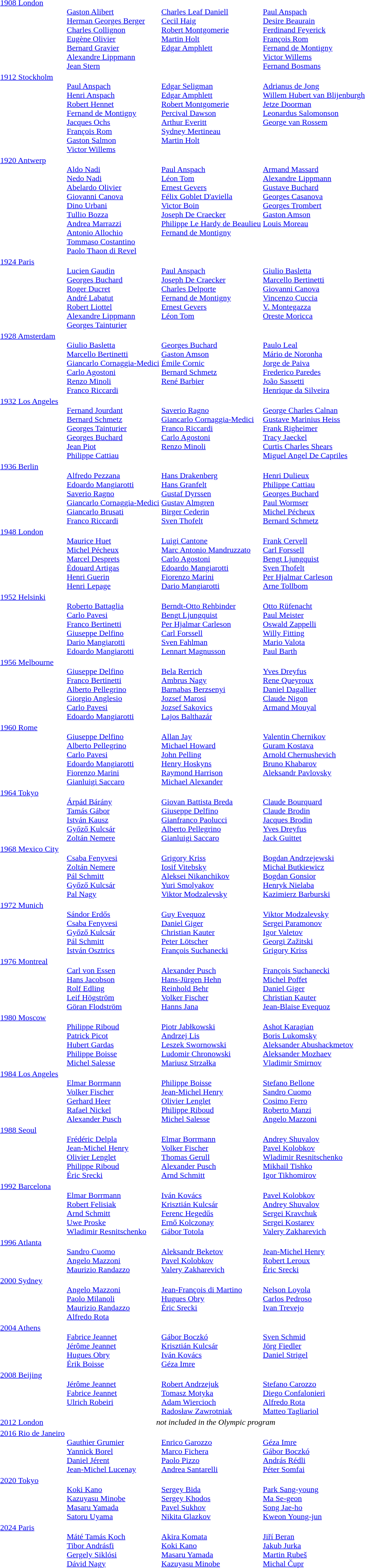<table>
<tr valign="top">
<td><a href='#'>1908 London</a><br></td>
<td><br><a href='#'>Gaston Alibert</a> <br> <a href='#'>Herman Georges Berger</a> <br> <a href='#'>Charles Collignon</a> <br> <a href='#'>Eugène Olivier</a> <br> <a href='#'>Bernard Gravier</a> <br> <a href='#'>Alexandre Lippmann</a> <br> <a href='#'>Jean Stern</a></td>
<td><br><a href='#'>Charles Leaf Daniell</a> <br> <a href='#'>Cecil Haig</a> <br> <a href='#'>Robert Montgomerie</a> <br> <a href='#'>Martin Holt</a> <br> <a href='#'>Edgar Amphlett</a></td>
<td><br><a href='#'>Paul Anspach</a> <br> <a href='#'>Desire Beaurain</a> <br> <a href='#'>Ferdinand Feyerick</a> <br> <a href='#'>François Rom</a> <br> <a href='#'>Fernand de Montigny</a> <br> <a href='#'>Victor Willems</a> <br> <a href='#'>Fernand Bosmans</a></td>
</tr>
<tr valign="top">
<td><a href='#'>1912 Stockholm</a><br></td>
<td> <br> <a href='#'>Paul Anspach</a> <br> <a href='#'>Henri Anspach</a> <br> <a href='#'>Robert Hennet</a> <br> <a href='#'>Fernand de Montigny</a> <br> <a href='#'>Jacques Ochs</a> <br> <a href='#'>François Rom</a> <br> <a href='#'>Gaston Salmon</a> <br> <a href='#'>Victor Willems</a></td>
<td> <br> <a href='#'>Edgar Seligman</a> <br> <a href='#'>Edgar Amphlett</a> <br> <a href='#'>Robert Montgomerie</a> <br> <a href='#'>Percival Dawson</a> <br> <a href='#'>Arthur Everitt</a> <br> <a href='#'>Sydney Mertineau</a> <br> <a href='#'>Martin Holt</a><br><br></td>
<td> <br> <a href='#'>Adrianus de Jong</a> <br> <a href='#'>Willem Hubert van Blijenburgh</a> <br> <a href='#'>Jetze Doorman</a> <br> <a href='#'>Leonardus Salomonson</a> <br> <a href='#'>George van Rossem</a> <br> <br> <br> <br></td>
</tr>
<tr valign="top">
<td><a href='#'>1920 Antwerp</a><br></td>
<td><br><a href='#'>Aldo Nadi</a><br><a href='#'>Nedo Nadi</a><br><a href='#'>Abelardo Olivier</a><br><a href='#'>Giovanni Canova</a><br><a href='#'>Dino Urbani</a><br><a href='#'>Tullio Bozza</a><br><a href='#'>Andrea Marrazzi</a><br><a href='#'>Antonio Allochio</a><br><a href='#'>Tommaso Costantino</a><br><a href='#'>Paolo Thaon di Revel</a></td>
<td valign=top><br><a href='#'>Paul Anspach</a><br><a href='#'>Léon Tom</a><br><a href='#'>Ernest Gevers</a><br><a href='#'>Félix Goblet D'aviella</a><br><a href='#'>Victor Boin</a><br><a href='#'>Joseph De Craecker</a><br><a href='#'>Philippe Le Hardy de Beaulieu</a><br><a href='#'>Fernand de Montigny</a></td>
<td valign=top><br><a href='#'>Armand Massard</a><br><a href='#'>Alexandre Lippmann</a><br><a href='#'>Gustave Buchard</a><br><a href='#'>Georges Casanova</a><br><a href='#'>Georges Trombert</a><br><a href='#'>Gaston Amson</a><br><a href='#'>Louis Moreau</a></td>
</tr>
<tr valign="top">
<td><a href='#'>1924 Paris</a><br></td>
<td><br><a href='#'>Lucien Gaudin</a> <br><a href='#'>Georges Buchard</a> <br><a href='#'>Roger Ducret</a> <br><a href='#'>André Labatut</a> <br><a href='#'>Robert Liottel</a> <br><a href='#'>Alexandre Lippmann</a> <br><a href='#'>Georges Tainturier</a></td>
<td valign=top><br><a href='#'>Paul Anspach</a> <br><a href='#'>Joseph De Craecker</a> <br><a href='#'>Charles Delporte</a> <br><a href='#'>Fernand de Montigny</a> <br><a href='#'>Ernest Gevers</a> <br><a href='#'>Léon Tom</a></td>
<td valign=top><br><a href='#'>Giulio Basletta</a> <br><a href='#'>Marcello Bertinetti</a> <br><a href='#'>Giovanni Canova</a> <br><a href='#'>Vincenzo Cuccia</a> <br><a href='#'>V. Montegazza</a> <br><a href='#'>Oreste Moricca</a></td>
</tr>
<tr valign="top">
<td><a href='#'>1928 Amsterdam</a><br></td>
<td><br><a href='#'>Giulio Basletta</a><br><a href='#'>Marcello Bertinetti</a><br><a href='#'>Giancarlo Cornaggia-Medici</a><br><a href='#'>Carlo Agostoni</a><br><a href='#'>Renzo Minoli</a><br><a href='#'>Franco Riccardi</a></td>
<td valign=top><br><a href='#'>Georges Buchard</a><br><a href='#'>Gaston Amson</a><br><a href='#'>Émile Cornic</a><br><a href='#'>Bernard Schmetz</a><br><a href='#'>René Barbier</a></td>
<td><br><a href='#'>Paulo Leal</a><br><a href='#'>Mário de Noronha</a><br><a href='#'>Jorge de Paiva</a><br><a href='#'>Frederico Paredes</a><br><a href='#'>João Sassetti</a><br><a href='#'>Henrique da Silveira</a></td>
</tr>
<tr valign="top">
<td><a href='#'>1932 Los Angeles</a><br></td>
<td><br><a href='#'>Fernand Jourdant</a><br><a href='#'>Bernard Schmetz</a><br><a href='#'>Georges Tainturier</a><br><a href='#'>Georges Buchard</a><br><a href='#'>Jean Piot</a><br><a href='#'>Philippe Cattiau</a></td>
<td valign=top><br><a href='#'>Saverio Ragno</a><br><a href='#'>Giancarlo Cornaggia-Medici</a><br><a href='#'>Franco Riccardi</a><br><a href='#'>Carlo Agostoni</a><br><a href='#'>Renzo Minoli</a></td>
<td><br><a href='#'>George Charles Calnan</a><br><a href='#'>Gustave Marinius Heiss</a><br><a href='#'>Frank Righeimer</a><br><a href='#'>Tracy Jaeckel</a><br><a href='#'>Curtis Charles Shears</a><br><a href='#'>Miguel Angel De Capriles</a></td>
</tr>
<tr valign="top">
<td><a href='#'>1936 Berlin</a><br></td>
<td><br><a href='#'>Alfredo Pezzana</a><br><a href='#'>Edoardo Mangiarotti</a><br><a href='#'>Saverio Ragno</a><br><a href='#'>Giancarlo Cornaggia-Medici</a><br><a href='#'>Giancarlo Brusati</a><br><a href='#'>Franco Riccardi</a></td>
<td><br><a href='#'>Hans Drakenberg</a><br><a href='#'>Hans Granfelt</a><br><a href='#'>Gustaf Dyrssen</a><br><a href='#'>Gustav Almgren</a><br><a href='#'>Birger Cederin</a><br><a href='#'>Sven Thofelt</a></td>
<td><br><a href='#'>Henri Dulieux</a><br><a href='#'>Philippe Cattiau</a><br><a href='#'>Georges Buchard</a><br><a href='#'>Paul Wormser</a><br><a href='#'>Michel Pécheux</a><br><a href='#'>Bernard Schmetz</a></td>
</tr>
<tr valign="top">
<td><a href='#'>1948 London</a><br></td>
<td><br><a href='#'>Maurice Huet</a><br><a href='#'>Michel Pécheux</a><br><a href='#'>Marcel Desprets</a><br><a href='#'>Édouard Artigas</a><br><a href='#'>Henri Guerin</a><br><a href='#'>Henri Lepage</a></td>
<td><br><a href='#'>Luigi Cantone</a><br><a href='#'>Marc Antonio Mandruzzato</a><br><a href='#'>Carlo Agostoni</a><br><a href='#'>Edoardo Mangiarotti</a><br><a href='#'>Fiorenzo Marini</a><br><a href='#'>Dario Mangiarotti</a></td>
<td><br><a href='#'>Frank Cervell</a><br><a href='#'>Carl Forssell</a><br><a href='#'>Bengt Ljungquist</a><br><a href='#'>Sven Thofelt</a><br><a href='#'>Per Hjalmar Carleson</a><br><a href='#'>Arne Tollbom</a></td>
</tr>
<tr valign="top">
<td><a href='#'>1952 Helsinki</a><br></td>
<td><br><a href='#'>Roberto Battaglia</a><br><a href='#'>Carlo Pavesi</a><br><a href='#'>Franco Bertinetti</a><br><a href='#'>Giuseppe Delfino</a><br><a href='#'>Dario Mangiarotti</a><br><a href='#'>Edoardo Mangiarotti</a></td>
<td><br><a href='#'>Berndt-Otto Rehbinder</a><br><a href='#'>Bengt Ljungquist</a><br><a href='#'>Per Hjalmar Carleson</a><br><a href='#'>Carl Forssell</a><br><a href='#'>Sven Fahlman</a><br><a href='#'>Lennart Magnusson</a></td>
<td valign=top><br><a href='#'>Otto Rüfenacht</a><br><a href='#'>Paul Meister</a><br><a href='#'>Oswald Zappelli</a><br><a href='#'>Willy Fitting</a><br><a href='#'>Mario Valota</a><br><a href='#'>Paul Barth</a></td>
</tr>
<tr valign="top">
<td><a href='#'>1956 Melbourne</a><br></td>
<td><br><a href='#'>Giuseppe Delfino</a><br><a href='#'>Franco Bertinetti</a><br><a href='#'>Alberto Pellegrino</a><br><a href='#'>Giorgio Anglesio</a><br><a href='#'>Carlo Pavesi</a><br><a href='#'>Edoardo Mangiarotti</a></td>
<td><br><a href='#'>Bela Rerrich</a><br><a href='#'>Ambrus Nagy</a><br><a href='#'>Barnabas Berzsenyi</a><br><a href='#'>Jozsef Marosi</a><br><a href='#'>Jozsef Sakovics</a><br><a href='#'>Lajos Balthazár</a></td>
<td valign=top><br><a href='#'>Yves Dreyfus</a><br><a href='#'>Rene Queyroux</a><br><a href='#'>Daniel Dagallier</a><br><a href='#'>Claude Nigon</a><br><a href='#'>Armand Mouyal</a></td>
</tr>
<tr valign="top">
<td><a href='#'>1960 Rome</a><br></td>
<td><br><a href='#'>Giuseppe Delfino</a><br><a href='#'>Alberto Pellegrino</a><br><a href='#'>Carlo Pavesi</a><br><a href='#'>Edoardo Mangiarotti</a><br><a href='#'>Fiorenzo Marini</a><br><a href='#'>Gianluigi Saccaro</a></td>
<td><br><a href='#'>Allan Jay</a><br><a href='#'>Michael Howard</a><br><a href='#'>John Pelling</a><br><a href='#'>Henry Hoskyns</a><br><a href='#'>Raymond Harrison</a><br><a href='#'>Michael Alexander</a></td>
<td valign=top><br><a href='#'>Valentin Chernikov</a><br><a href='#'>Guram Kostava</a><br><a href='#'>Arnold Chernushevich</a><br><a href='#'>Bruno Khabarov</a><br><a href='#'>Aleksandr Pavlovsky</a></td>
</tr>
<tr valign="top">
<td><a href='#'>1964 Tokyo</a><br></td>
<td><br><a href='#'>Árpád Bárány</a><br><a href='#'>Tamás Gábor</a><br><a href='#'>István Kausz</a><br><a href='#'>Győző Kulcsár</a><br><a href='#'>Zoltán Nemere</a></td>
<td><br><a href='#'>Giovan Battista Breda</a><br><a href='#'>Giuseppe Delfino</a><br><a href='#'>Gianfranco Paolucci</a><br><a href='#'>Alberto Pellegrino</a><br><a href='#'>Gianluigi Saccaro</a></td>
<td><br><a href='#'>Claude Bourquard</a><br><a href='#'>Claude Brodin</a><br><a href='#'>Jacques Brodin</a><br><a href='#'>Yves Dreyfus</a><br><a href='#'>Jack Guittet</a></td>
</tr>
<tr valign="top">
<td><a href='#'>1968 Mexico City</a><br></td>
<td><br><a href='#'>Csaba Fenyvesi</a><br><a href='#'>Zoltán Nemere</a><br><a href='#'>Pál Schmitt</a><br><a href='#'>Győző Kulcsár</a><br><a href='#'>Pal Nagy</a></td>
<td><br><a href='#'>Grigory Kriss</a><br><a href='#'>Iosif Vitebsky</a><br><a href='#'>Aleksei Nikanchikov</a><br><a href='#'>Yuri Smolyakov</a><br><a href='#'>Viktor Modzalevsky</a></td>
<td><br><a href='#'>Bogdan Andrzejewski</a><br><a href='#'>Michał Butkiewicz</a><br><a href='#'>Bogdan Gonsior</a><br><a href='#'>Henryk Nielaba</a><br><a href='#'>Kazimierz Barburski</a></td>
</tr>
<tr valign="top">
<td><a href='#'>1972 Munich</a><br></td>
<td><br><a href='#'>Sándor Erdős</a><br><a href='#'>Csaba Fenyvesi</a><br><a href='#'>Győző Kulcsár</a><br><a href='#'>Pál Schmitt</a><br><a href='#'>István Osztrics</a></td>
<td><br><a href='#'>Guy Evequoz</a><br><a href='#'>Daniel Giger</a><br><a href='#'>Christian Kauter</a><br><a href='#'>Peter Lötscher</a><br><a href='#'>François Suchanecki</a></td>
<td><br><a href='#'>Viktor Modzalevsky</a><br><a href='#'>Sergei Paramonov</a><br><a href='#'>Igor Valetov</a><br><a href='#'>Georgi Zažitski</a><br><a href='#'>Grigory Kriss</a></td>
</tr>
<tr valign="top">
<td><a href='#'>1976 Montreal</a><br></td>
<td><br><a href='#'>Carl von Essen</a><br><a href='#'>Hans Jacobson</a><br><a href='#'>Rolf Edling</a><br><a href='#'>Leif Högström</a><br><a href='#'>Göran Flodström</a></td>
<td><br><a href='#'>Alexander Pusch</a><br><a href='#'>Hans-Jürgen Hehn</a><br><a href='#'>Reinhold Behr</a><br><a href='#'>Volker Fischer</a><br><a href='#'>Hanns Jana</a></td>
<td><br><a href='#'>François Suchanecki</a><br><a href='#'>Michel Poffet</a><br><a href='#'>Daniel Giger</a><br><a href='#'>Christian Kauter</a><br><a href='#'>Jean-Blaise Evequoz</a></td>
</tr>
<tr valign="top">
<td><a href='#'>1980 Moscow</a><br></td>
<td><br><a href='#'>Philippe Riboud</a><br><a href='#'>Patrick Picot</a><br><a href='#'>Hubert Gardas</a><br><a href='#'>Philippe Boisse</a><br><a href='#'>Michel Salesse</a></td>
<td><br><a href='#'>Piotr Jabłkowski</a><br><a href='#'>Andrzej Lis</a><br><a href='#'>Leszek Swornowski</a><br><a href='#'>Ludomir Chronowski</a><br><a href='#'>Mariusz Strzałka</a></td>
<td><br><a href='#'>Ashot Karagian</a><br><a href='#'>Boris Lukomsky</a><br><a href='#'>Aleksander Abushackmetov</a><br><a href='#'>Aleksander Mozhaev</a><br><a href='#'>Vladimir Smirnov</a></td>
</tr>
<tr valign="top">
<td><a href='#'>1984 Los Angeles</a><br></td>
<td><br><a href='#'>Elmar Borrmann</a><br><a href='#'>Volker Fischer</a><br><a href='#'>Gerhard Heer</a><br><a href='#'>Rafael Nickel</a><br><a href='#'>Alexander Pusch</a></td>
<td><br><a href='#'>Philippe Boisse</a><br><a href='#'>Jean-Michel Henry</a><br><a href='#'>Olivier Lenglet</a><br><a href='#'>Philippe Riboud</a><br><a href='#'>Michel Salesse</a></td>
<td><br><a href='#'>Stefano Bellone</a><br><a href='#'>Sandro Cuomo</a><br><a href='#'>Cosimo Ferro</a><br><a href='#'>Roberto Manzi</a><br><a href='#'>Angelo Mazzoni</a></td>
</tr>
<tr valign="top">
<td><a href='#'>1988 Seoul</a><br></td>
<td><br><a href='#'>Frédéric Delpla</a><br><a href='#'>Jean-Michel Henry</a><br><a href='#'>Olivier Lenglet</a><br><a href='#'>Philippe Riboud</a><br><a href='#'>Éric Srecki</a></td>
<td><br><a href='#'>Elmar Borrmann</a><br><a href='#'>Volker Fischer</a><br><a href='#'>Thomas Gerull</a><br><a href='#'>Alexander Pusch</a><br><a href='#'>Arnd Schmitt</a></td>
<td><br><a href='#'>Andrey Shuvalov</a><br><a href='#'>Pavel Kolobkov</a><br><a href='#'>Wladimir Resnitschenko</a><br><a href='#'>Mikhail Tishko</a><br><a href='#'>Igor Tikhomirov</a></td>
</tr>
<tr valign="top">
<td><a href='#'>1992 Barcelona</a><br></td>
<td><br><a href='#'>Elmar Borrmann</a><br><a href='#'>Robert Felisiak</a><br><a href='#'>Arnd Schmitt</a><br><a href='#'>Uwe Proske</a><br><a href='#'>Wladimir Resnitschenko</a></td>
<td><br><a href='#'>Iván Kovács</a><br><a href='#'>Krisztián Kulcsár</a><br><a href='#'>Ferenc Hegedűs</a><br><a href='#'>Ernő Kolczonay</a><br><a href='#'>Gábor Totola</a></td>
<td><br><a href='#'>Pavel Kolobkov</a><br><a href='#'>Andrey Shuvalov</a><br><a href='#'>Sergei Kravchuk</a><br><a href='#'>Sergei Kostarev</a><br><a href='#'>Valery Zakharevich</a></td>
</tr>
<tr valign="top">
<td><a href='#'>1996 Atlanta</a><br></td>
<td><br><a href='#'>Sandro Cuomo</a><br><a href='#'>Angelo Mazzoni</a><br><a href='#'>Maurizio Randazzo</a></td>
<td><br><a href='#'>Aleksandr Beketov</a><br><a href='#'>Pavel Kolobkov</a><br><a href='#'>Valery Zakharevich</a></td>
<td><br><a href='#'>Jean-Michel Henry</a><br><a href='#'>Robert Leroux</a><br><a href='#'>Éric Srecki</a></td>
</tr>
<tr valign="top">
<td><a href='#'>2000 Sydney</a><br></td>
<td valign=top><br><a href='#'>Angelo Mazzoni</a><br> <a href='#'>Paolo Milanoli</a><br> <a href='#'>Maurizio Randazzo</a><br> <a href='#'>Alfredo Rota</a></td>
<td valign=top><br><a href='#'>Jean-François di Martino</a><br> <a href='#'>Hugues Obry</a><br> <a href='#'>Éric Srecki</a></td>
<td valign=top><br><a href='#'>Nelson Loyola</a><br> <a href='#'>Carlos Pedroso</a><br> <a href='#'>Ivan Trevejo</a></td>
</tr>
<tr valign="top">
<td><a href='#'>2004 Athens</a><br></td>
<td><br><a href='#'>Fabrice Jeannet</a><br><a href='#'>Jérôme Jeannet</a><br><a href='#'>Hugues Obry</a><br><a href='#'>Érik Boisse</a></td>
<td><br><a href='#'>Gábor Boczkó</a><br><a href='#'>Krisztián Kulcsár</a><br><a href='#'>Iván Kovács</a><br><a href='#'>Géza Imre</a></td>
<td valign=top><br><a href='#'>Sven Schmid</a><br><a href='#'>Jörg Fiedler</a><br><a href='#'>Daniel Strigel</a></td>
</tr>
<tr valign="top">
<td><a href='#'>2008 Beijing</a><br></td>
<td valign=top><br><a href='#'>Jérôme Jeannet</a><br><a href='#'>Fabrice Jeannet</a><br><a href='#'>Ulrich Robeiri</a></td>
<td valign=top><br><a href='#'>Robert Andrzejuk</a><br><a href='#'>Tomasz Motyka</a><br><a href='#'>Adam Wiercioch</a><br><a href='#'>Radosław Zawrotniak</a></td>
<td valign=top><br><a href='#'>Stefano Carozzo</a><br><a href='#'>Diego Confalonieri</a><br><a href='#'>Alfredo Rota</a><br><a href='#'>Matteo Tagliariol</a></td>
</tr>
<tr>
<td><a href='#'>2012 London</a></td>
<td colspan=3 align=center><em>not included in the Olympic program</em></td>
</tr>
<tr valign="top">
<td><a href='#'>2016 Rio de Janeiro</a><br></td>
<td><br><a href='#'>Gauthier Grumier</a><br><a href='#'>Yannick Borel</a><br><a href='#'>Daniel Jérent</a><br><a href='#'>Jean-Michel Lucenay</a></td>
<td><br><a href='#'>Enrico Garozzo</a><br><a href='#'>Marco Fichera</a><br><a href='#'>Paolo Pizzo</a><br><a href='#'>Andrea Santarelli</a></td>
<td><br><a href='#'>Géza Imre</a><br><a href='#'>Gábor Boczkó</a><br><a href='#'>András Rédli</a><br><a href='#'>Péter Somfai</a></td>
</tr>
<tr valign="top">
<td><a href='#'>2020 Tokyo</a><br></td>
<td><br><a href='#'>Koki Kano</a><br><a href='#'>Kazuyasu Minobe</a><br><a href='#'>Masaru Yamada</a><br><a href='#'>Satoru Uyama</a></td>
<td> <br><a href='#'>Sergey Bida</a><br><a href='#'>Sergey Khodos</a><br><a href='#'>Pavel Sukhov</a><br><a href='#'>Nikita Glazkov</a></td>
<td><br><a href='#'>Park Sang-young</a><br><a href='#'>Ma Se-geon</a><br><a href='#'>Song Jae-ho</a><br><a href='#'>Kweon Young-jun</a></td>
</tr>
<tr valign="top">
<td><a href='#'>2024 Paris</a> <br></td>
<td><br><a href='#'>Máté Tamás Koch</a><br><a href='#'>Tibor Andrásfi</a><br><a href='#'>Gergely Siklósi</a><br><a href='#'>Dávid Nagy</a></td>
<td><br><a href='#'>Akira Komata</a><br><a href='#'>Koki Kano</a><br><a href='#'>Masaru Yamada</a><br><a href='#'>Kazuyasu Minobe</a></td>
<td><br><a href='#'>Jiří Beran</a><br><a href='#'>Jakub Jurka</a><br><a href='#'>Martin Rubeš</a><br><a href='#'>Michal Čupr</a></td>
</tr>
<tr>
</tr>
</table>
